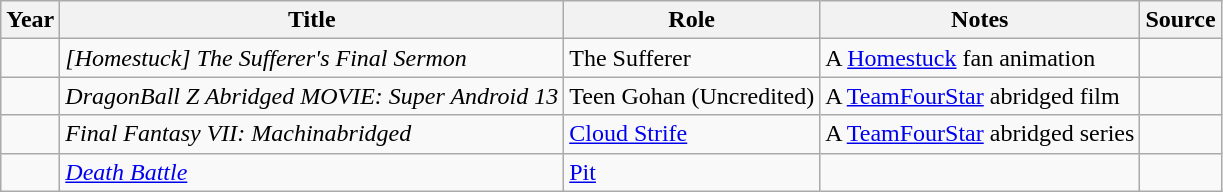<table class="wikitable">
<tr>
<th>Year</th>
<th>Title</th>
<th>Role</th>
<th class="unsortable">Notes</th>
<th class="unsortable">Source</th>
</tr>
<tr>
<td></td>
<td><em>[Homestuck] The Sufferer's Final Sermon</em></td>
<td>The Sufferer</td>
<td>A <a href='#'>Homestuck</a> fan animation</td>
<td></td>
</tr>
<tr>
<td></td>
<td><em>DragonBall Z Abridged MOVIE: Super Android 13</em></td>
<td>Teen Gohan (Uncredited)</td>
<td>A <a href='#'>TeamFourStar</a> abridged film</td>
<td></td>
</tr>
<tr>
<td></td>
<td><em>Final Fantasy VII: Machinabridged</em></td>
<td><a href='#'>Cloud Strife</a></td>
<td>A <a href='#'>TeamFourStar</a> abridged series</td>
<td></td>
</tr>
<tr>
<td></td>
<td><em><a href='#'>Death Battle</a></em></td>
<td><a href='#'>Pit</a></td>
<td></td>
<td></td>
</tr>
</table>
